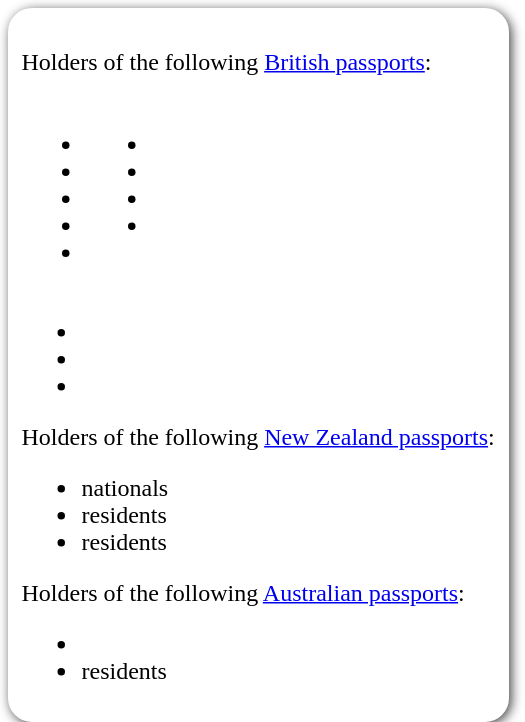<table style="border-radius:1em; box-shadow:0.1em 0.1em 0.5em rgba(0,0,0,0.75); background:white; border:1px solid white; padding:5px;">
<tr style="vertical-align:top;">
<td><br>Holders of the following <a href='#'>British passports</a>:<table>
<tr>
<td><br><ul><li></li><li></li><li></li><li></li><li></li></ul></td>
<td valign="top"><br><ul><li></li><li></li><li></li><li></li></ul></td>
<td></td>
</tr>
</table>
<ul><li></li><li></li><li></li></ul>Holders of the following <a href='#'>New Zealand passports</a>:<ul><li> nationals</li><li> residents</li><li> residents</li></ul>Holders of the following <a href='#'>Australian passports</a>:<ul><li></li><li> residents</li></ul></td>
</tr>
</table>
